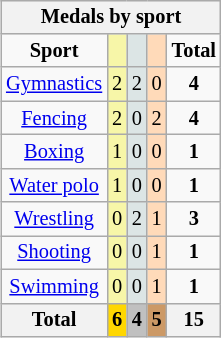<table class="wikitable" style="font-size:85%; float:right;">
<tr style="background:#efefef;">
<th colspan=7>Medals by sport</th>
</tr>
<tr style="text-align:center">
<td><strong>Sport</strong></td>
<td bgcolor=#f7f6a8></td>
<td bgcolor=#dce5e5></td>
<td bgcolor=#ffdab9></td>
<td><strong>Total</strong></td>
</tr>
<tr style="text-align:center">
<td><a href='#'>Gymnastics</a></td>
<td bgcolor=F7F6A8>2</td>
<td bgcolor=DCE5E5>2</td>
<td bgcolor=FFDAB9>0</td>
<td><strong>4</strong></td>
</tr>
<tr style="text-align:center">
<td><a href='#'>Fencing</a></td>
<td bgcolor=F7F6A8>2</td>
<td bgcolor=DCE5E5>0</td>
<td bgcolor=FFDAB9>2</td>
<td><strong>4</strong></td>
</tr>
<tr style="text-align:center">
<td><a href='#'>Boxing</a></td>
<td bgcolor=F7F6A8>1</td>
<td bgcolor=DCE5E5>0</td>
<td bgcolor=FFDAB9>0</td>
<td><strong>1</strong></td>
</tr>
<tr style="text-align:center">
<td><a href='#'>Water polo</a></td>
<td bgcolor=F7F6A8>1</td>
<td bgcolor=DCE5E5>0</td>
<td bgcolor=FFDAB9>0</td>
<td><strong>1</strong></td>
</tr>
<tr style="text-align:center">
<td><a href='#'>Wrestling</a></td>
<td bgcolor=F7F6A8>0</td>
<td bgcolor=DCE5E5>2</td>
<td bgcolor=FFDAB9>1</td>
<td><strong>3</strong></td>
</tr>
<tr style="text-align:center">
<td><a href='#'>Shooting</a></td>
<td bgcolor=F7F6A8>0</td>
<td bgcolor=DCE5E5>0</td>
<td bgcolor=FFDAB9>1</td>
<td><strong>1</strong></td>
</tr>
<tr style="text-align:center">
<td><a href='#'>Swimming</a></td>
<td bgcolor=F7F6A8>0</td>
<td bgcolor=DCE5E5>0</td>
<td bgcolor=FFDAB9>1</td>
<td><strong>1</strong></td>
</tr>
<tr style="text-align:center">
<th>Total</th>
<th style="background:gold">6</th>
<th style="background:silver">4</th>
<th style="background:#c96">5</th>
<th>15</th>
</tr>
</table>
